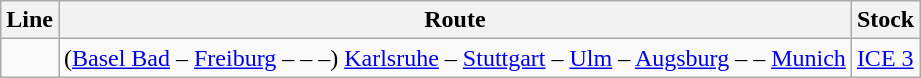<table class="wikitable">
<tr>
<th>Line</th>
<th>Route</th>
<th>Stock</th>
</tr>
<tr>
<td></td>
<td>(<a href='#'>Basel Bad</a> – <a href='#'>Freiburg</a> –  –  –) <a href='#'>Karlsruhe</a> – <a href='#'>Stuttgart</a> – <a href='#'>Ulm</a> – <a href='#'>Augsburg</a> –  – <a href='#'>Munich</a></td>
<td><a href='#'>ICE 3</a></td>
</tr>
</table>
